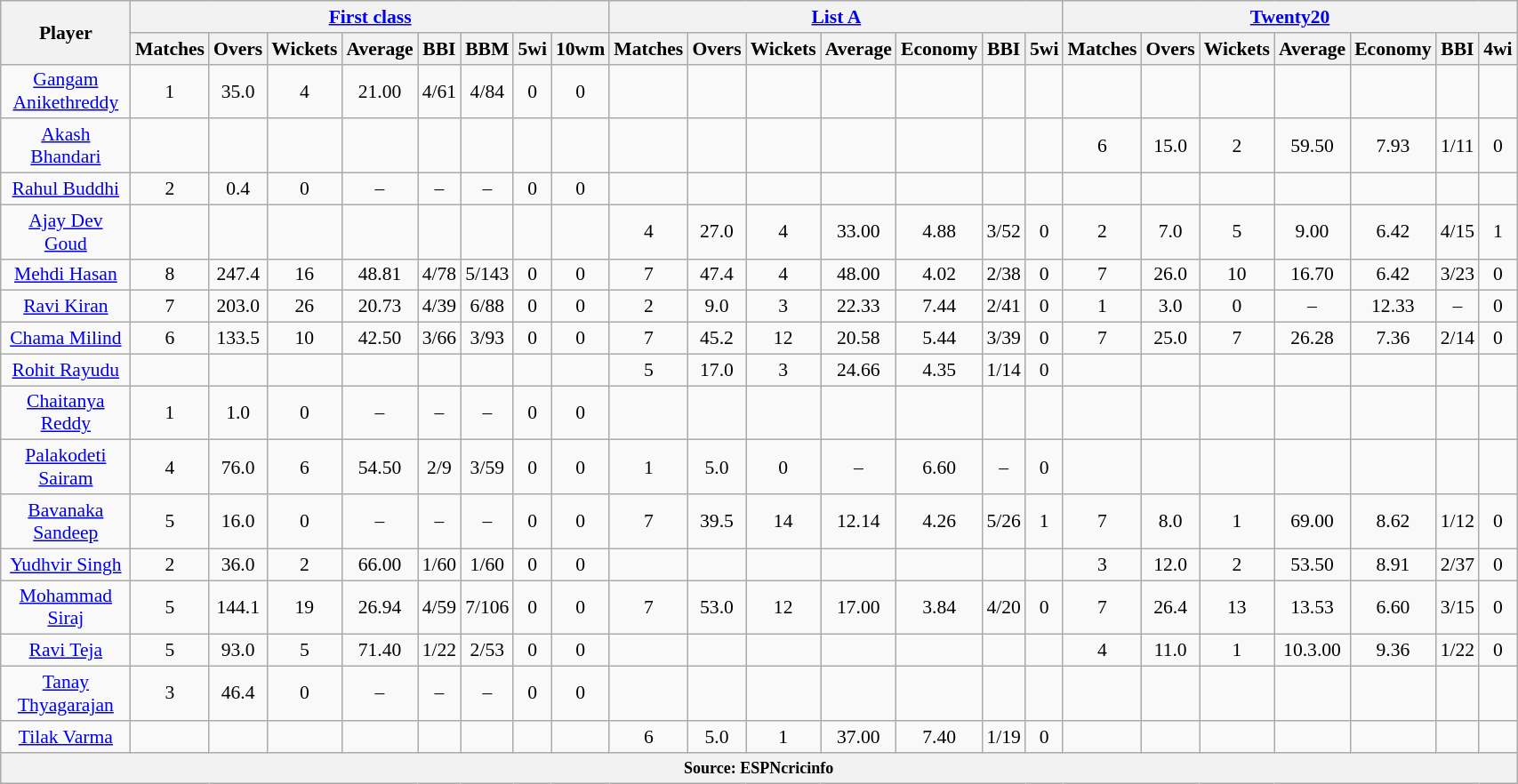<table class="wikitable" style="font-size: 90%; text-align: center;width:90%;">
<tr>
<th rowspan=2>Player</th>
<th colspan=8><a href='#'>First class</a></th>
<th colspan=7><a href='#'>List A</a></th>
<th colspan=7><a href='#'>Twenty20</a></th>
</tr>
<tr>
<th>Matches</th>
<th>Overs</th>
<th>Wickets</th>
<th>Average</th>
<th>BBI</th>
<th>BBM</th>
<th>5wi</th>
<th>10wm</th>
<th>Matches</th>
<th>Overs</th>
<th>Wickets</th>
<th>Average</th>
<th>Economy</th>
<th>BBI</th>
<th>5wi</th>
<th>Matches</th>
<th>Overs</th>
<th>Wickets</th>
<th>Average</th>
<th>Economy</th>
<th>BBI</th>
<th>4wi</th>
</tr>
<tr>
<td><a href='#'>Gangam Anikethreddy</a></td>
<td> 1</td>
<td>35.0</td>
<td>4</td>
<td>21.00</td>
<td>4/61</td>
<td>4/84</td>
<td>0</td>
<td>0</td>
<td></td>
<td></td>
<td></td>
<td></td>
<td></td>
<td></td>
<td></td>
<td></td>
<td></td>
<td></td>
<td></td>
<td></td>
<td></td>
<td></td>
</tr>
<tr>
<td><a href='#'>Akash Bhandari</a></td>
<td></td>
<td></td>
<td></td>
<td></td>
<td></td>
<td></td>
<td></td>
<td></td>
<td></td>
<td></td>
<td></td>
<td></td>
<td></td>
<td></td>
<td></td>
<td> 6</td>
<td>15.0</td>
<td>2</td>
<td>59.50</td>
<td>7.93</td>
<td>1/11</td>
<td>0</td>
</tr>
<tr>
<td><a href='#'>Rahul Buddhi</a></td>
<td> 2</td>
<td>0.4</td>
<td>0</td>
<td>–</td>
<td>–</td>
<td>–</td>
<td>0</td>
<td>0</td>
<td></td>
<td></td>
<td></td>
<td></td>
<td></td>
<td></td>
<td></td>
<td></td>
<td></td>
<td></td>
<td></td>
<td></td>
<td></td>
<td></td>
</tr>
<tr>
<td><a href='#'>Ajay Dev Goud</a></td>
<td></td>
<td></td>
<td></td>
<td></td>
<td></td>
<td></td>
<td></td>
<td></td>
<td> 4</td>
<td>27.0</td>
<td>4</td>
<td>33.00</td>
<td>4.88</td>
<td>3/52</td>
<td>0</td>
<td> 2</td>
<td>7.0</td>
<td>5</td>
<td>9.00</td>
<td>6.42</td>
<td>4/15</td>
<td>1</td>
</tr>
<tr>
<td><a href='#'>Mehdi Hasan</a></td>
<td> 8</td>
<td>247.4</td>
<td>16</td>
<td>48.81</td>
<td>4/78</td>
<td>5/143</td>
<td>0</td>
<td>0</td>
<td> 7</td>
<td>47.4</td>
<td>4</td>
<td>48.00</td>
<td>4.02</td>
<td>2/38</td>
<td>0</td>
<td> 7</td>
<td>26.0</td>
<td>10</td>
<td>16.70</td>
<td>6.42</td>
<td>3/23</td>
<td>0</td>
</tr>
<tr>
<td><a href='#'>Ravi Kiran</a></td>
<td> 7</td>
<td>203.0</td>
<td>26</td>
<td>20.73</td>
<td>4/39</td>
<td>6/88</td>
<td>0</td>
<td>0</td>
<td> 2</td>
<td>9.0</td>
<td>3</td>
<td>22.33</td>
<td>7.44</td>
<td>2/41</td>
<td>0</td>
<td> 1</td>
<td>3.0</td>
<td>0</td>
<td>–</td>
<td>12.33</td>
<td>–</td>
<td>0</td>
</tr>
<tr>
<td><a href='#'>Chama Milind</a></td>
<td> 6</td>
<td>133.5</td>
<td>10</td>
<td>42.50</td>
<td>3/66</td>
<td>3/93</td>
<td>0</td>
<td>0</td>
<td> 7</td>
<td>45.2</td>
<td>12</td>
<td>20.58</td>
<td>5.44</td>
<td>3/39</td>
<td>0</td>
<td> 7</td>
<td>25.0</td>
<td>7</td>
<td>26.28</td>
<td>7.36</td>
<td>2/14</td>
<td>0</td>
</tr>
<tr>
<td><a href='#'>Rohit Rayudu</a></td>
<td></td>
<td></td>
<td></td>
<td></td>
<td></td>
<td></td>
<td></td>
<td></td>
<td> 5</td>
<td>17.0</td>
<td>3</td>
<td>24.66</td>
<td>4.35</td>
<td>1/14</td>
<td>0</td>
<td></td>
<td></td>
<td></td>
<td></td>
<td></td>
<td></td>
<td></td>
</tr>
<tr>
<td><a href='#'>Chaitanya Reddy</a></td>
<td> 1</td>
<td>1.0</td>
<td>0</td>
<td>–</td>
<td>–</td>
<td>–</td>
<td>0</td>
<td>0</td>
<td></td>
<td></td>
<td></td>
<td></td>
<td></td>
<td></td>
<td></td>
<td></td>
<td></td>
<td></td>
<td></td>
<td></td>
<td></td>
<td></td>
</tr>
<tr>
<td><a href='#'>Palakodeti Sairam</a></td>
<td> 4</td>
<td>76.0</td>
<td>6</td>
<td>54.50</td>
<td>2/9</td>
<td>3/59</td>
<td>0</td>
<td>0</td>
<td> 1</td>
<td>5.0</td>
<td>0</td>
<td>–</td>
<td>6.60</td>
<td>–</td>
<td>0</td>
<td></td>
<td></td>
<td></td>
<td></td>
<td></td>
<td></td>
<td></td>
</tr>
<tr>
<td><a href='#'>Bavanaka Sandeep</a></td>
<td> 5</td>
<td>16.0</td>
<td>0</td>
<td>–</td>
<td>–</td>
<td>–</td>
<td>0</td>
<td>0</td>
<td> 7</td>
<td>39.5</td>
<td>14</td>
<td>12.14</td>
<td>4.26</td>
<td>5/26</td>
<td>1</td>
<td> 7</td>
<td>8.0</td>
<td>1</td>
<td>69.00</td>
<td>8.62</td>
<td>1/12</td>
<td>0</td>
</tr>
<tr>
<td><a href='#'>Yudhvir Singh</a></td>
<td> 2</td>
<td>36.0</td>
<td>2</td>
<td>66.00</td>
<td>1/60</td>
<td>1/60</td>
<td>0</td>
<td>0</td>
<td></td>
<td></td>
<td></td>
<td></td>
<td></td>
<td></td>
<td></td>
<td> 3</td>
<td>12.0</td>
<td>2</td>
<td>53.50</td>
<td>8.91</td>
<td>2/37</td>
<td>0</td>
</tr>
<tr>
<td><a href='#'>Mohammad Siraj</a></td>
<td> 5</td>
<td>144.1</td>
<td>19</td>
<td>26.94</td>
<td>4/59</td>
<td>7/106</td>
<td>0</td>
<td>0</td>
<td> 7</td>
<td>53.0</td>
<td>12</td>
<td>17.00</td>
<td>3.84</td>
<td>4/20</td>
<td>0</td>
<td> 7</td>
<td>26.4</td>
<td>13</td>
<td>13.53</td>
<td>6.60</td>
<td>3/15</td>
<td>0</td>
</tr>
<tr>
<td><a href='#'>Ravi Teja</a></td>
<td> 5</td>
<td>93.0</td>
<td>5</td>
<td>71.40</td>
<td>1/22</td>
<td>2/53</td>
<td>0</td>
<td>0</td>
<td></td>
<td></td>
<td></td>
<td></td>
<td></td>
<td></td>
<td></td>
<td> 4</td>
<td>11.0</td>
<td>1</td>
<td>10.3.00</td>
<td>9.36</td>
<td>1/22</td>
<td>0</td>
</tr>
<tr>
<td><a href='#'>Tanay Thyagarajan</a></td>
<td> 3</td>
<td>46.4</td>
<td>0</td>
<td>–</td>
<td>–</td>
<td>–</td>
<td>0</td>
<td>0</td>
<td></td>
<td></td>
<td></td>
<td></td>
<td></td>
<td></td>
<td></td>
<td></td>
<td></td>
<td></td>
<td></td>
<td></td>
<td></td>
<td></td>
</tr>
<tr>
<td><a href='#'>Tilak Varma</a></td>
<td></td>
<td></td>
<td></td>
<td></td>
<td></td>
<td></td>
<td></td>
<td></td>
<td> 6</td>
<td>5.0</td>
<td>1</td>
<td>37.00</td>
<td>7.40</td>
<td>1/19</td>
<td>0</td>
<td></td>
<td></td>
<td></td>
<td></td>
<td></td>
<td></td>
<td></td>
</tr>
<tr>
<th colspan="23"><small>Source: ESPNcricinfo</small></th>
</tr>
</table>
